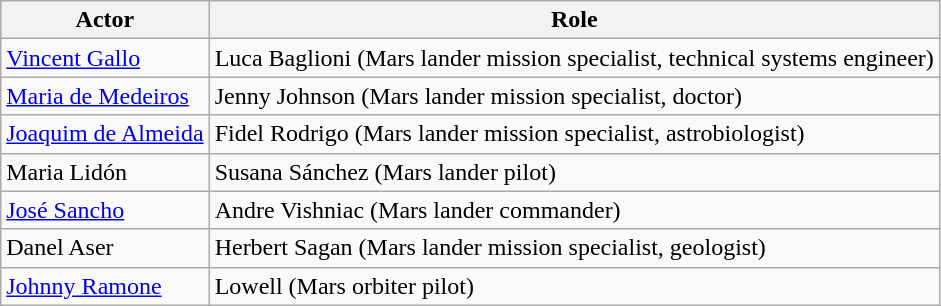<table class="wikitable">
<tr>
<th>Actor</th>
<th>Role</th>
</tr>
<tr>
<td><a href='#'>Vincent Gallo</a></td>
<td>Luca Baglioni (Mars lander mission specialist, technical systems engineer)</td>
</tr>
<tr>
<td><a href='#'>Maria de Medeiros</a></td>
<td>Jenny Johnson (Mars lander mission specialist, doctor)</td>
</tr>
<tr>
<td><a href='#'>Joaquim de Almeida</a></td>
<td>Fidel Rodrigo (Mars lander mission specialist, astrobiologist)</td>
</tr>
<tr>
<td>Maria Lidón</td>
<td>Susana Sánchez (Mars lander pilot)</td>
</tr>
<tr>
<td><a href='#'>José Sancho</a></td>
<td>Andre Vishniac (Mars lander commander)</td>
</tr>
<tr>
<td>Danel Aser</td>
<td>Herbert Sagan (Mars lander mission specialist, geologist)</td>
</tr>
<tr>
<td><a href='#'>Johnny Ramone</a></td>
<td>Lowell (Mars orbiter pilot)</td>
</tr>
</table>
